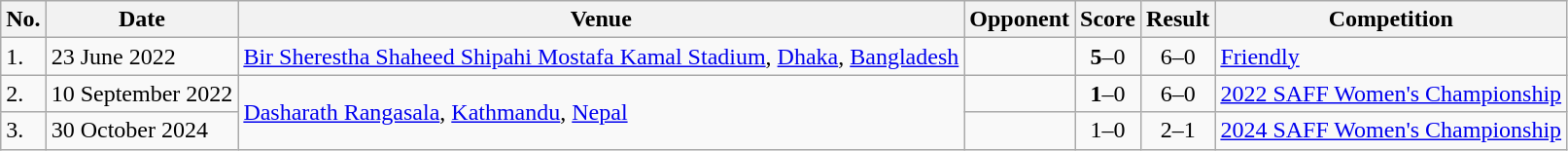<table class="wikitable">
<tr>
<th>No.</th>
<th>Date</th>
<th>Venue</th>
<th>Opponent</th>
<th>Score</th>
<th>Result</th>
<th>Competition</th>
</tr>
<tr>
<td>1.</td>
<td>23 June 2022</td>
<td><a href='#'>Bir Sherestha Shaheed Shipahi Mostafa Kamal Stadium</a>, <a href='#'>Dhaka</a>, <a href='#'>Bangladesh</a></td>
<td></td>
<td align=center><strong>5</strong>–0</td>
<td align=center>6–0</td>
<td><a href='#'>Friendly</a></td>
</tr>
<tr>
<td>2.</td>
<td>10 September 2022</td>
<td rowspan=2><a href='#'>Dasharath Rangasala</a>, <a href='#'>Kathmandu</a>, <a href='#'>Nepal</a></td>
<td></td>
<td align=center><strong>1</strong>–0</td>
<td align=center>6–0</td>
<td><a href='#'>2022 SAFF Women's Championship</a></td>
</tr>
<tr>
<td>3.</td>
<td>30 October 2024</td>
<td></td>
<td style="text-align:center">1–0</td>
<td style="text-align:center">2–1</td>
<td><a href='#'>2024 SAFF Women's Championship</a></td>
</tr>
</table>
